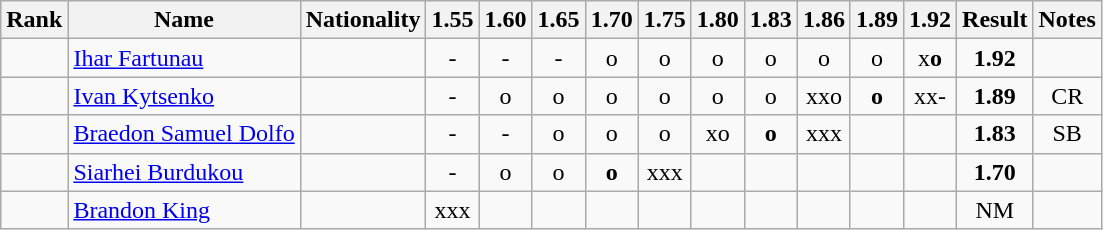<table class="wikitable sortable" style="text-align:center">
<tr>
<th>Rank</th>
<th>Name</th>
<th>Nationality</th>
<th>1.55</th>
<th>1.60</th>
<th>1.65</th>
<th>1.70</th>
<th>1.75</th>
<th>1.80</th>
<th>1.83</th>
<th>1.86</th>
<th>1.89</th>
<th>1.92</th>
<th>Result</th>
<th>Notes</th>
</tr>
<tr>
<td></td>
<td align=left><a href='#'>Ihar Fartunau</a></td>
<td align=left></td>
<td>-</td>
<td>-</td>
<td>-</td>
<td>o</td>
<td>o</td>
<td>o</td>
<td>o</td>
<td>o</td>
<td>o</td>
<td>x<strong>o</strong></td>
<td><strong>1.92</strong></td>
<td></td>
</tr>
<tr>
<td></td>
<td align=left><a href='#'>Ivan Kytsenko</a></td>
<td align=left></td>
<td>-</td>
<td>o</td>
<td>o</td>
<td>o</td>
<td>o</td>
<td>o</td>
<td>o</td>
<td>xxo</td>
<td><strong>o</strong></td>
<td>xx-</td>
<td><strong>1.89</strong></td>
<td>CR</td>
</tr>
<tr>
<td></td>
<td align=left><a href='#'>Braedon Samuel Dolfo</a></td>
<td align=left></td>
<td>-</td>
<td>-</td>
<td>o</td>
<td>o</td>
<td>o</td>
<td>xo</td>
<td><strong>o</strong></td>
<td>xxx</td>
<td></td>
<td></td>
<td><strong>1.83</strong></td>
<td>SB</td>
</tr>
<tr>
<td></td>
<td align=left><a href='#'>Siarhei Burdukou</a></td>
<td align=left></td>
<td>-</td>
<td>o</td>
<td>o</td>
<td><strong>o</strong></td>
<td>xxx</td>
<td></td>
<td></td>
<td></td>
<td></td>
<td></td>
<td><strong>1.70</strong></td>
<td></td>
</tr>
<tr>
<td></td>
<td align=left><a href='#'>Brandon King</a></td>
<td align=left></td>
<td>xxx</td>
<td></td>
<td></td>
<td></td>
<td></td>
<td></td>
<td></td>
<td></td>
<td></td>
<td></td>
<td>NM</td>
<td></td>
</tr>
</table>
